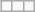<table class="wikitable" style="float:right;">
<tr style="text-align: center">
<td></td>
<td></td>
<td></td>
</tr>
</table>
